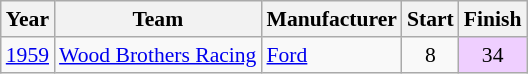<table class="wikitable" style="font-size: 90%;">
<tr>
<th>Year</th>
<th>Team</th>
<th>Manufacturer</th>
<th>Start</th>
<th>Finish</th>
</tr>
<tr>
<td><a href='#'>1959</a></td>
<td><a href='#'>Wood Brothers Racing</a></td>
<td><a href='#'>Ford</a></td>
<td align=center>8</td>
<td align=center style="background:#EFCFFF;">34</td>
</tr>
</table>
